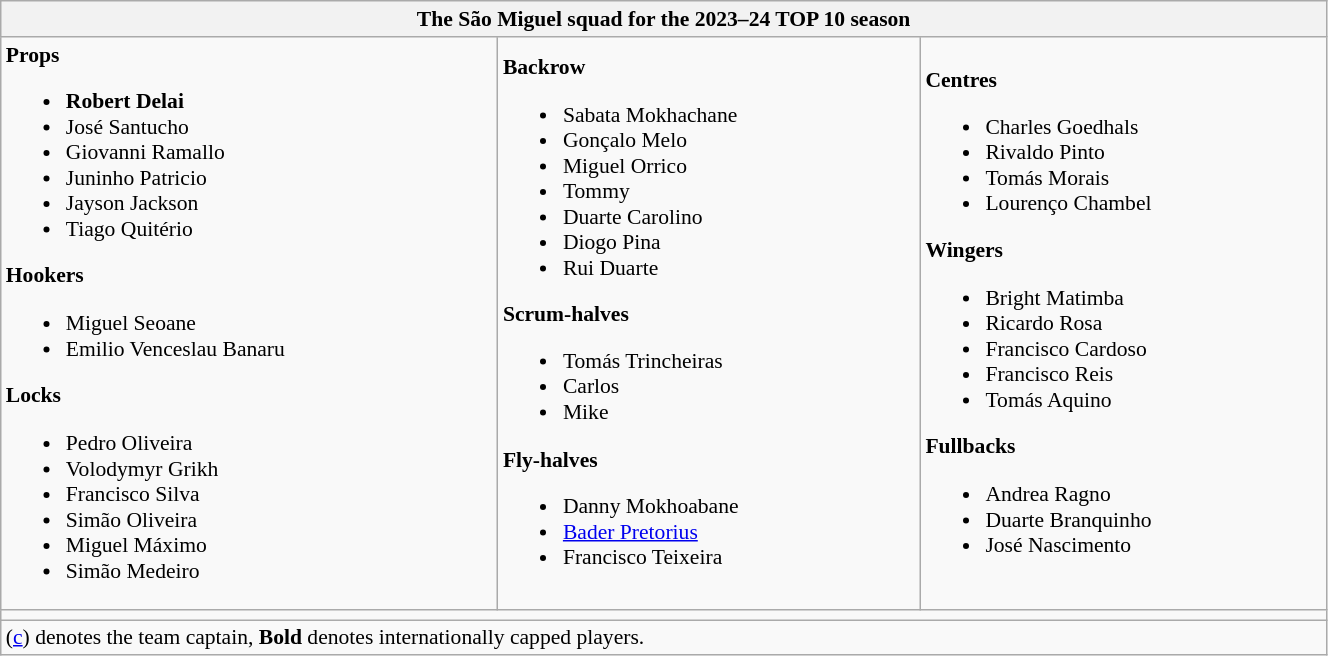<table class="wikitable" style="text-align:left; font-size:90%; width:70%">
<tr>
<th colspan="3">The <strong>São Miguel</strong> squad for the 2023–24 TOP 10 season</th>
</tr>
<tr>
<td><strong>Props</strong><br><ul><li> <strong>Robert Delai</strong></li><li> José Santucho</li><li> Giovanni Ramallo</li><li> Juninho Patricio</li><li> Jayson Jackson</li><li> Tiago Quitério</li></ul><strong>Hookers</strong><ul><li> Miguel Seoane</li><li> Emilio Venceslau Banaru</li></ul><strong>Locks</strong><ul><li> Pedro Oliveira</li><li> Volodymyr Grikh</li><li> Francisco Silva</li><li> Simão Oliveira</li><li> Miguel Máximo</li><li> Simão Medeiro</li></ul></td>
<td><strong>Backrow</strong><br><ul><li> Sabata Mokhachane</li><li> Gonçalo Melo</li><li> Miguel Orrico</li><li> Tommy</li><li> Duarte Carolino</li><li> Diogo Pina</li><li> Rui Duarte</li></ul><strong>Scrum-halves</strong><ul><li> Tomás Trincheiras</li><li> Carlos</li><li> Mike</li></ul><strong>Fly-halves</strong><ul><li> Danny Mokhoabane</li><li> <a href='#'>Bader Pretorius</a></li><li> Francisco Teixeira</li></ul></td>
<td><strong>Centres</strong><br><ul><li> Charles Goedhals</li><li> Rivaldo Pinto</li><li> Tomás Morais</li><li> Lourenço Chambel</li></ul><strong>Wingers</strong><ul><li> Bright Matimba</li><li> Ricardo Rosa</li><li> Francisco Cardoso</li><li> Francisco Reis</li><li> Tomás Aquino</li></ul><strong>Fullbacks</strong><ul><li> Andrea Ragno</li><li> Duarte Branquinho</li><li> José Nascimento</li></ul></td>
</tr>
<tr>
<td colspan="3"></td>
</tr>
<tr>
<td colspan="3">(<a href='#'>c</a>) denotes the team captain, <strong>Bold</strong> denotes internationally capped players.<br></td>
</tr>
</table>
